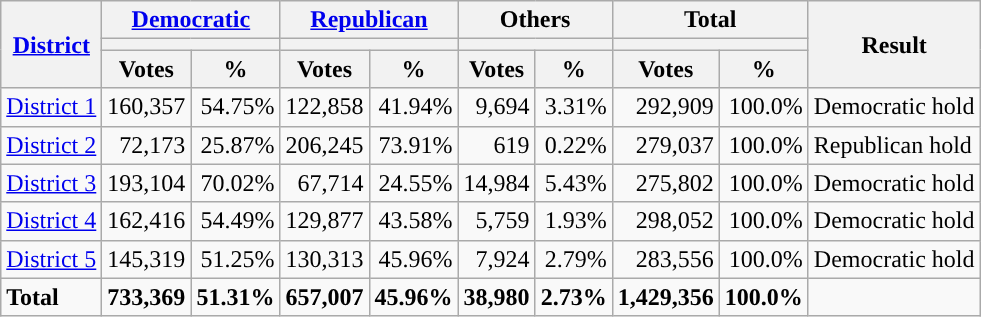<table class="wikitable plainrowheaders sortable" style="font-size:100%; text-align:right;">
<tr>
<th scope=col rowspan=3><a href='#'>District</a></th>
<th scope=col colspan=2><a href='#'>Democratic</a></th>
<th scope=col colspan=2><a href='#'>Republican</a></th>
<th scope=col colspan=2>Others</th>
<th scope=col colspan=2>Total</th>
<th scope=col rowspan=3>Result</th>
</tr>
<tr>
<th scope=col colspan=2 style="background:"></th>
<th scope=col colspan=2 style="background:"></th>
<th scope=col colspan=2></th>
<th scope=col colspan=2></th>
</tr>
<tr>
<th scope=col data-sort-type="number">Votes</th>
<th scope=col data-sort-type="number">%</th>
<th scope=col data-sort-type="number">Votes</th>
<th scope=col data-sort-type="number">%</th>
<th scope=col data-sort-type="number">Votes</th>
<th scope=col data-sort-type="number">%</th>
<th scope=col data-sort-type="number">Votes</th>
<th scope=col data-sort-type="number">%</th>
</tr>
<tr>
<td align=left><a href='#'>District 1</a></td>
<td>160,357</td>
<td>54.75%</td>
<td>122,858</td>
<td>41.94%</td>
<td>9,694</td>
<td>3.31%</td>
<td>292,909</td>
<td>100.0%</td>
<td align=left>Democratic hold</td>
</tr>
<tr>
<td align=left><a href='#'>District 2</a></td>
<td>72,173</td>
<td>25.87%</td>
<td>206,245</td>
<td>73.91%</td>
<td>619</td>
<td>0.22%</td>
<td>279,037</td>
<td>100.0%</td>
<td align=left>Republican hold</td>
</tr>
<tr>
<td align=left><a href='#'>District 3</a></td>
<td>193,104</td>
<td>70.02%</td>
<td>67,714</td>
<td>24.55%</td>
<td>14,984</td>
<td>5.43%</td>
<td>275,802</td>
<td>100.0%</td>
<td align=left>Democratic hold</td>
</tr>
<tr>
<td align=left><a href='#'>District 4</a></td>
<td>162,416</td>
<td>54.49%</td>
<td>129,877</td>
<td>43.58%</td>
<td>5,759</td>
<td>1.93%</td>
<td>298,052</td>
<td>100.0%</td>
<td align=left>Democratic hold</td>
</tr>
<tr>
<td align=left><a href='#'>District 5</a></td>
<td>145,319</td>
<td>51.25%</td>
<td>130,313</td>
<td>45.96%</td>
<td>7,924</td>
<td>2.79%</td>
<td>283,556</td>
<td>100.0%</td>
<td align=left>Democratic hold</td>
</tr>
<tr class="sortbottom" style="font-weight:bold">
<td align=left>Total</td>
<td>733,369</td>
<td>51.31%</td>
<td>657,007</td>
<td>45.96%</td>
<td>38,980</td>
<td>2.73%</td>
<td>1,429,356</td>
<td>100.0%</td>
<td></td>
</tr>
</table>
